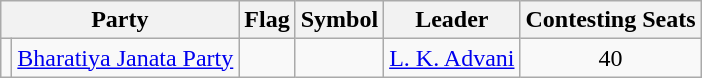<table class="wikitable" style="text-align:center">
<tr>
<th colspan="2">Party</th>
<th>Flag</th>
<th>Symbol</th>
<th>Leader</th>
<th>Contesting Seats</th>
</tr>
<tr>
<td></td>
<td><a href='#'>Bharatiya Janata Party</a></td>
<td></td>
<td></td>
<td><a href='#'>L. K. Advani</a></td>
<td>40</td>
</tr>
</table>
